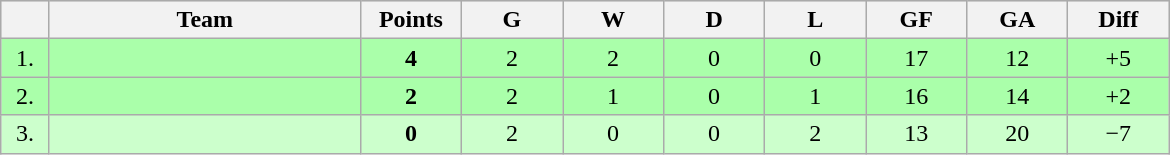<table class=wikitable style="text-align:center">
<tr bgcolor="#DCDCDC">
<th width="25"></th>
<th width="200">Team</th>
<th width="60">Points</th>
<th width="60">G</th>
<th width="60">W</th>
<th width="60">D</th>
<th width="60">L</th>
<th width="60">GF</th>
<th width="60">GA</th>
<th width="60">Diff</th>
</tr>
<tr bgcolor=#AAFFAA>
<td>1.</td>
<td align=left></td>
<td><strong>4</strong></td>
<td>2</td>
<td>2</td>
<td>0</td>
<td>0</td>
<td>17</td>
<td>12</td>
<td>+5</td>
</tr>
<tr bgcolor=#AAFFAA>
<td>2.</td>
<td align=left></td>
<td><strong>2</strong></td>
<td>2</td>
<td>1</td>
<td>0</td>
<td>1</td>
<td>16</td>
<td>14</td>
<td>+2</td>
</tr>
<tr bgcolor=#CCFFCC>
<td>3.</td>
<td align=left></td>
<td><strong>0</strong></td>
<td>2</td>
<td>0</td>
<td>0</td>
<td>2</td>
<td>13</td>
<td>20</td>
<td>−7</td>
</tr>
</table>
